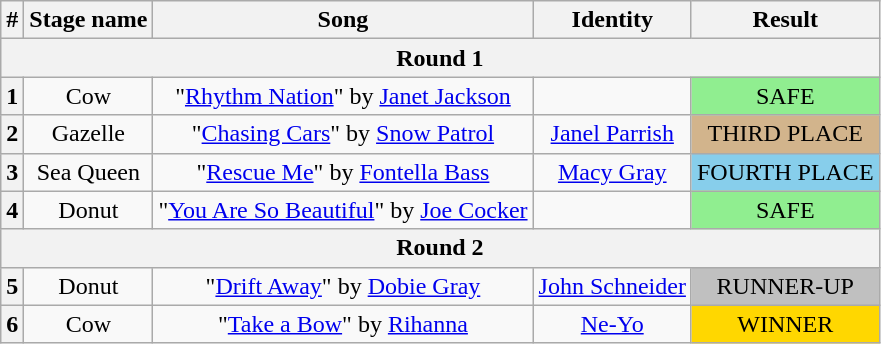<table class="wikitable plainrowheaders" style="text-align: center;">
<tr>
<th>#</th>
<th>Stage name</th>
<th>Song</th>
<th>Identity</th>
<th>Result</th>
</tr>
<tr>
<th colspan=5>Round 1</th>
</tr>
<tr>
<th>1</th>
<td>Cow</td>
<td>"<a href='#'>Rhythm Nation</a>" by <a href='#'>Janet Jackson</a></td>
<td></td>
<td bgcolor=lightgreen>SAFE</td>
</tr>
<tr>
<th>2</th>
<td>Gazelle</td>
<td>"<a href='#'>Chasing Cars</a>" by <a href='#'>Snow Patrol</a></td>
<td><a href='#'>Janel Parrish</a></td>
<td bgcolor=tan>THIRD PLACE</td>
</tr>
<tr>
<th>3</th>
<td>Sea Queen</td>
<td>"<a href='#'>Rescue Me</a>" by <a href='#'>Fontella Bass</a></td>
<td><a href='#'>Macy Gray</a></td>
<td bgcolor=skyblue>FOURTH PLACE</td>
</tr>
<tr>
<th>4</th>
<td>Donut</td>
<td>"<a href='#'>You Are So Beautiful</a>" by <a href='#'>Joe Cocker</a></td>
<td></td>
<td bgcolor=lightgreen>SAFE</td>
</tr>
<tr>
<th colspan=5>Round 2</th>
</tr>
<tr>
<th>5</th>
<td>Donut</td>
<td>"<a href='#'>Drift Away</a>" by <a href='#'>Dobie Gray</a></td>
<td><a href='#'>John Schneider</a></td>
<td bgcolor=silver>RUNNER-UP</td>
</tr>
<tr>
<th>6</th>
<td>Cow</td>
<td>"<a href='#'>Take a Bow</a>" by <a href='#'>Rihanna</a></td>
<td><a href='#'>Ne-Yo</a></td>
<td bgcolor=gold>WINNER</td>
</tr>
</table>
